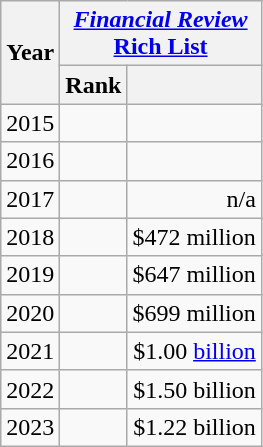<table class="wikitable">
<tr>
<th rowspan=2>Year</th>
<th colspan=2><em><a href='#'>Financial Review</a></em><br><a href='#'>Rich List</a></th>
</tr>
<tr>
<th>Rank</th>
<th></th>
</tr>
<tr>
<td>2015</td>
<td align="center"></td>
<td align="right"></td>
</tr>
<tr>
<td>2016</td>
<td align="center"></td>
<td align="right"></td>
</tr>
<tr>
<td>2017</td>
<td align="center"></td>
<td align="right">n/a</td>
</tr>
<tr>
<td>2018</td>
<td align="center"> </td>
<td align="right">$472 million </td>
</tr>
<tr>
<td>2019</td>
<td align="center"> </td>
<td align="right">$647 million </td>
</tr>
<tr>
<td>2020</td>
<td align="center"> </td>
<td align="right">$699 million </td>
</tr>
<tr>
<td>2021</td>
<td align="center"></td>
<td align="right">$1.00 <a href='#'>billion</a> </td>
</tr>
<tr>
<td>2022</td>
<td align="center"></td>
<td align="right">$1.50 billion </td>
</tr>
<tr>
<td>2023</td>
<td align="center"></td>
<td align="right">$1.22 billion </td>
</tr>
</table>
